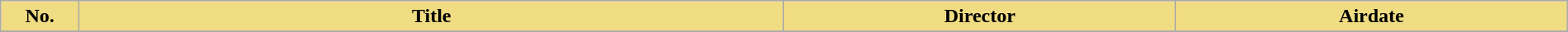<table class="wikitable plainrowheaders" width=100%>
<tr>
<th style="background:#F0DC82" width="5%">No.</th>
<th style="background:#F0DC82" width="45%">Title</th>
<th style="background:#F0DC82" width="25%">Director</th>
<th style="background:#F0DC82" width="25%">Airdate</th>
</tr>
<tr>
</tr>
</table>
